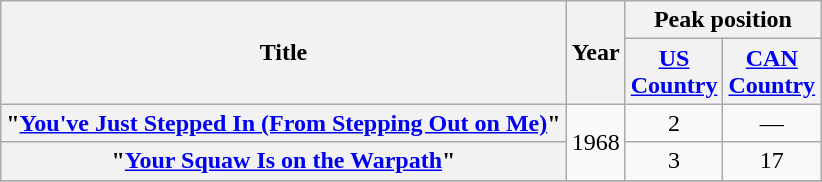<table class="wikitable plainrowheaders" style="text-align:center;">
<tr>
<th scope="col" rowspan = "2">Title</th>
<th scope="col" rowspan = "2">Year</th>
<th scope="col" colspan="2">Peak position</th>
</tr>
<tr>
<th><a href='#'>US<br>Country</a><br></th>
<th scope="col"><a href='#'>CAN<br>Country</a><br></th>
</tr>
<tr>
<th scope = "row">"<a href='#'>You've Just Stepped In (From Stepping Out on Me)</a>"</th>
<td rowspan = "2">1968</td>
<td>2</td>
<td>—</td>
</tr>
<tr>
<th scope = "row">"<a href='#'>Your Squaw Is on the Warpath</a>"</th>
<td>3</td>
<td>17</td>
</tr>
<tr>
</tr>
</table>
